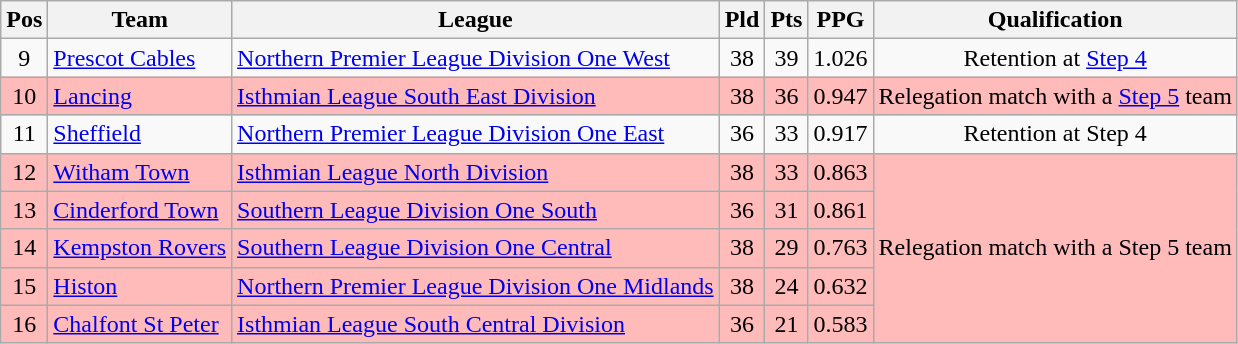<table class="wikitable" style="text-align:center">
<tr>
<th>Pos</th>
<th>Team</th>
<th>League</th>
<th>Pld</th>
<th>Pts</th>
<th>PPG</th>
<th>Qualification</th>
</tr>
<tr>
<td>9</td>
<td align="left"><a href='#'>Prescot Cables</a></td>
<td align="left"><a href='#'>Northern Premier League Division One West</a></td>
<td>38</td>
<td>39</td>
<td>1.026</td>
<td>Retention at <a href='#'>Step 4</a></td>
</tr>
<tr bgcolor=#FFBBBA>
<td>10</td>
<td align="left"><a href='#'>Lancing</a></td>
<td align="left"><a href='#'>Isthmian League South East Division</a></td>
<td>38</td>
<td>36</td>
<td>0.947</td>
<td>Relegation match with a <a href='#'>Step 5</a> team</td>
</tr>
<tr>
<td>11</td>
<td align="left"><a href='#'>Sheffield</a></td>
<td align="left"><a href='#'>Northern Premier League Division One East</a></td>
<td>36</td>
<td>33</td>
<td>0.917</td>
<td>Retention at Step 4</td>
</tr>
<tr bgcolor=#FFBBBA>
<td>12</td>
<td align="left"><a href='#'>Witham Town</a></td>
<td align="left"><a href='#'>Isthmian League North Division</a></td>
<td>38</td>
<td>33</td>
<td>0.863</td>
<td rowspan="6">Relegation match with a Step 5 team</td>
</tr>
<tr bgcolor=#FFBBBA>
<td>13</td>
<td align="left"><a href='#'>Cinderford Town</a></td>
<td align="left"><a href='#'>Southern League Division One South</a></td>
<td>36</td>
<td>31</td>
<td>0.861</td>
</tr>
<tr bgcolor=#FFBBBA>
<td>14</td>
<td align="left"><a href='#'>Kempston Rovers</a></td>
<td align="left"><a href='#'>Southern League Division One Central</a></td>
<td>38</td>
<td>29</td>
<td>0.763</td>
</tr>
<tr bgcolor=#FFBBBA>
<td>15</td>
<td align="left"><a href='#'>Histon</a></td>
<td align="left"><a href='#'>Northern Premier League Division One Midlands</a></td>
<td>38</td>
<td>24</td>
<td>0.632</td>
</tr>
<tr bgcolor=#FFBBBA>
<td>16</td>
<td align="left"><a href='#'>Chalfont St Peter</a></td>
<td align="left"><a href='#'>Isthmian League South Central Division</a></td>
<td>36</td>
<td>21</td>
<td>0.583</td>
</tr>
</table>
